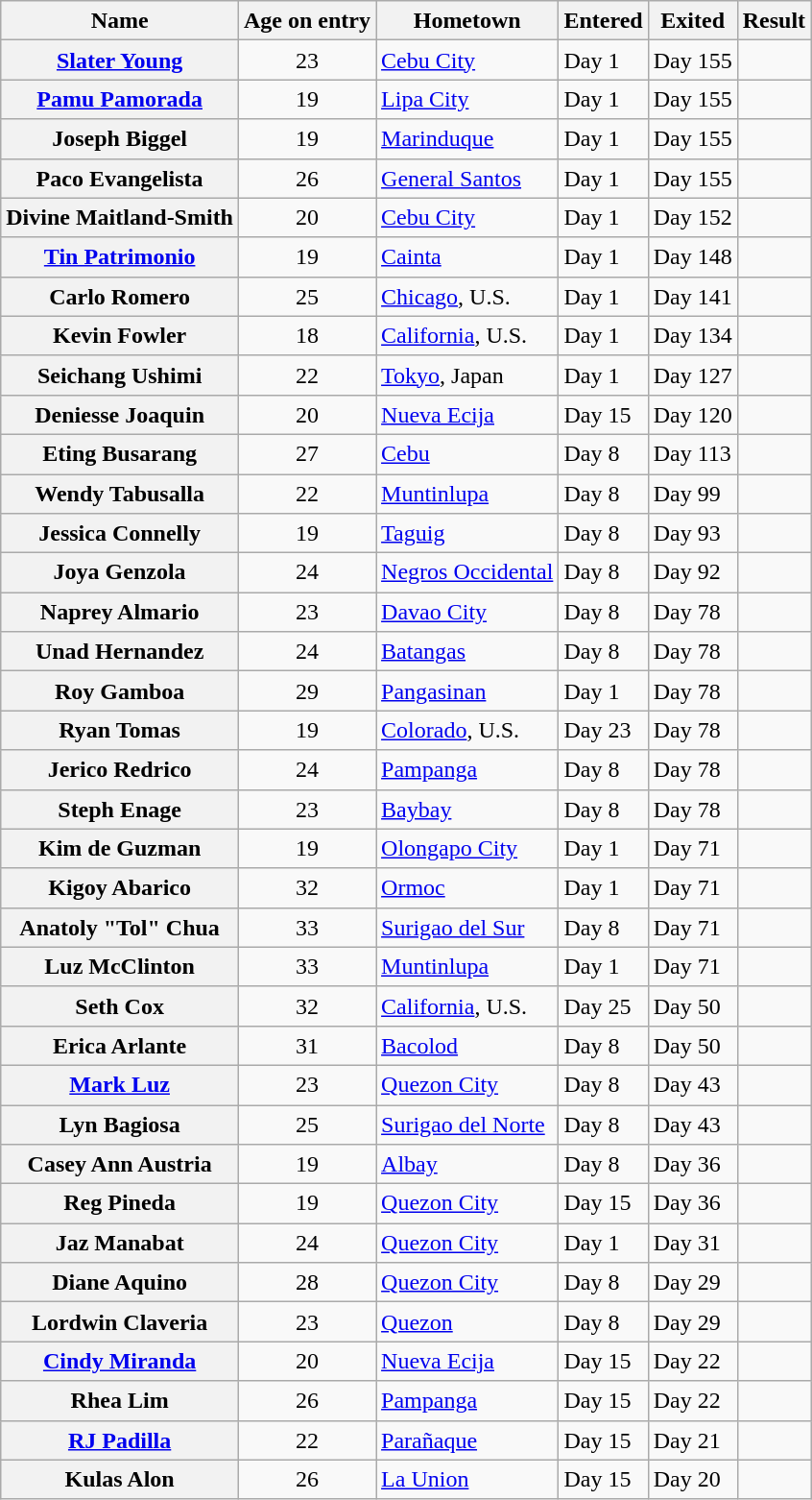<table class="wikitable sortable" style="font-size:100%; line-height:20px;">
<tr>
<th>Name</th>
<th>Age on entry</th>
<th>Hometown</th>
<th>Entered</th>
<th>Exited</th>
<th>Result</th>
</tr>
<tr>
<th><a href='#'>Slater Young</a></th>
<td align="center">23</td>
<td><a href='#'>Cebu City</a></td>
<td>Day 1</td>
<td>Day 155</td>
<td></td>
</tr>
<tr>
<th><a href='#'>Pamu Pamorada</a></th>
<td align="center">19</td>
<td><a href='#'>Lipa City</a></td>
<td>Day 1</td>
<td>Day 155</td>
<td></td>
</tr>
<tr>
<th>Joseph Biggel</th>
<td align="center">19</td>
<td><a href='#'>Marinduque</a></td>
<td>Day 1</td>
<td>Day 155</td>
<td></td>
</tr>
<tr>
<th>Paco Evangelista</th>
<td align="center">26</td>
<td><a href='#'>General Santos</a></td>
<td>Day 1</td>
<td>Day 155</td>
<td></td>
</tr>
<tr>
<th>Divine Maitland-Smith</th>
<td align="center">20</td>
<td><a href='#'>Cebu City</a></td>
<td>Day 1</td>
<td>Day 152</td>
<td></td>
</tr>
<tr>
<th><a href='#'>Tin Patrimonio</a></th>
<td align="center">19</td>
<td><a href='#'>Cainta</a></td>
<td>Day 1</td>
<td>Day 148</td>
<td></td>
</tr>
<tr>
<th>Carlo Romero</th>
<td align="center">25</td>
<td><a href='#'>Chicago</a>, U.S.</td>
<td>Day 1</td>
<td>Day 141</td>
<td></td>
</tr>
<tr>
<th>Kevin Fowler</th>
<td align="center">18</td>
<td><a href='#'>California</a>, U.S.</td>
<td>Day 1</td>
<td>Day 134</td>
<td></td>
</tr>
<tr>
<th>Seichang Ushimi</th>
<td align="center">22</td>
<td><a href='#'>Tokyo</a>, Japan</td>
<td>Day 1</td>
<td>Day 127</td>
<td></td>
</tr>
<tr>
<th>Deniesse Joaquin</th>
<td align="center">20</td>
<td><a href='#'>Nueva Ecija</a></td>
<td>Day 15</td>
<td>Day 120</td>
<td></td>
</tr>
<tr>
<th>Eting Busarang</th>
<td align="center">27</td>
<td><a href='#'>Cebu</a></td>
<td>Day 8</td>
<td>Day 113</td>
<td></td>
</tr>
<tr>
<th>Wendy Tabusalla</th>
<td align="center">22</td>
<td><a href='#'>Muntinlupa</a></td>
<td>Day 8</td>
<td>Day 99</td>
<td></td>
</tr>
<tr>
<th>Jessica Connelly</th>
<td align="center">19</td>
<td><a href='#'>Taguig</a></td>
<td>Day 8</td>
<td>Day 93</td>
<td></td>
</tr>
<tr>
<th>Joya Genzola</th>
<td align="center">24</td>
<td><a href='#'>Negros Occidental</a></td>
<td>Day 8</td>
<td>Day 92</td>
<td></td>
</tr>
<tr>
<th>Naprey Almario</th>
<td align="center">23</td>
<td><a href='#'>Davao City</a></td>
<td>Day 8</td>
<td>Day 78</td>
<td></td>
</tr>
<tr>
<th>Unad Hernandez</th>
<td align="center">24</td>
<td><a href='#'>Batangas</a></td>
<td>Day 8</td>
<td>Day 78</td>
<td></td>
</tr>
<tr>
<th>Roy Gamboa</th>
<td align="center">29</td>
<td><a href='#'>Pangasinan</a></td>
<td>Day 1</td>
<td>Day 78</td>
<td></td>
</tr>
<tr>
<th>Ryan Tomas</th>
<td align="center">19</td>
<td><a href='#'>Colorado</a>, U.S.</td>
<td>Day 23</td>
<td>Day 78</td>
<td></td>
</tr>
<tr>
<th>Jerico Redrico</th>
<td align="center">24</td>
<td><a href='#'>Pampanga</a></td>
<td>Day 8</td>
<td>Day 78</td>
<td></td>
</tr>
<tr>
<th>Steph Enage</th>
<td align="center">23</td>
<td><a href='#'>Baybay</a></td>
<td>Day 8</td>
<td>Day 78</td>
<td></td>
</tr>
<tr>
<th>Kim de Guzman</th>
<td align="center">19</td>
<td><a href='#'>Olongapo City</a></td>
<td>Day 1</td>
<td>Day 71</td>
<td></td>
</tr>
<tr>
<th>Kigoy Abarico</th>
<td align="center">32</td>
<td><a href='#'>Ormoc</a></td>
<td>Day 1</td>
<td>Day 71</td>
<td></td>
</tr>
<tr>
<th>Anatoly "Tol" Chua</th>
<td align="center">33</td>
<td><a href='#'>Surigao del Sur</a></td>
<td>Day 8</td>
<td>Day 71</td>
<td></td>
</tr>
<tr>
<th>Luz McClinton</th>
<td align="center">33</td>
<td><a href='#'>Muntinlupa</a></td>
<td>Day 1</td>
<td>Day 71</td>
<td></td>
</tr>
<tr>
<th>Seth Cox</th>
<td align="center">32</td>
<td><a href='#'>California</a>, U.S.</td>
<td>Day 25</td>
<td>Day 50</td>
<td></td>
</tr>
<tr>
<th>Erica Arlante</th>
<td align="center">31</td>
<td><a href='#'>Bacolod</a></td>
<td>Day 8</td>
<td>Day 50</td>
<td></td>
</tr>
<tr>
<th><a href='#'>Mark Luz</a></th>
<td align="center">23</td>
<td><a href='#'>Quezon City</a></td>
<td>Day 8</td>
<td>Day 43</td>
<td></td>
</tr>
<tr>
<th>Lyn Bagiosa</th>
<td align="center">25</td>
<td><a href='#'>Surigao del Norte</a></td>
<td>Day 8</td>
<td>Day 43</td>
<td></td>
</tr>
<tr>
<th>Casey Ann Austria</th>
<td align="center">19</td>
<td><a href='#'>Albay</a></td>
<td>Day 8</td>
<td>Day 36</td>
<td></td>
</tr>
<tr>
<th>Reg Pineda</th>
<td align="center">19</td>
<td><a href='#'>Quezon City</a></td>
<td>Day 15</td>
<td>Day 36</td>
<td></td>
</tr>
<tr>
<th>Jaz Manabat</th>
<td align="center">24</td>
<td><a href='#'>Quezon City</a></td>
<td>Day 1</td>
<td>Day 31</td>
<td></td>
</tr>
<tr>
<th>Diane Aquino</th>
<td align="center">28</td>
<td><a href='#'>Quezon City</a></td>
<td>Day 8</td>
<td>Day 29</td>
<td></td>
</tr>
<tr>
<th>Lordwin Claveria</th>
<td align="center">23</td>
<td><a href='#'>Quezon</a></td>
<td>Day 8</td>
<td>Day 29</td>
<td></td>
</tr>
<tr>
<th><a href='#'>Cindy Miranda</a></th>
<td align="center">20</td>
<td><a href='#'>Nueva Ecija</a></td>
<td>Day 15</td>
<td>Day 22</td>
<td></td>
</tr>
<tr>
<th>Rhea Lim</th>
<td align="center">26</td>
<td><a href='#'>Pampanga</a></td>
<td>Day 15</td>
<td>Day 22</td>
<td></td>
</tr>
<tr>
<th><a href='#'>RJ Padilla</a></th>
<td align="center">22</td>
<td><a href='#'>Parañaque</a></td>
<td>Day 15</td>
<td>Day 21</td>
<td></td>
</tr>
<tr>
<th>Kulas Alon</th>
<td align="center">26</td>
<td><a href='#'>La Union</a></td>
<td>Day 15</td>
<td>Day 20</td>
<td></td>
</tr>
</table>
